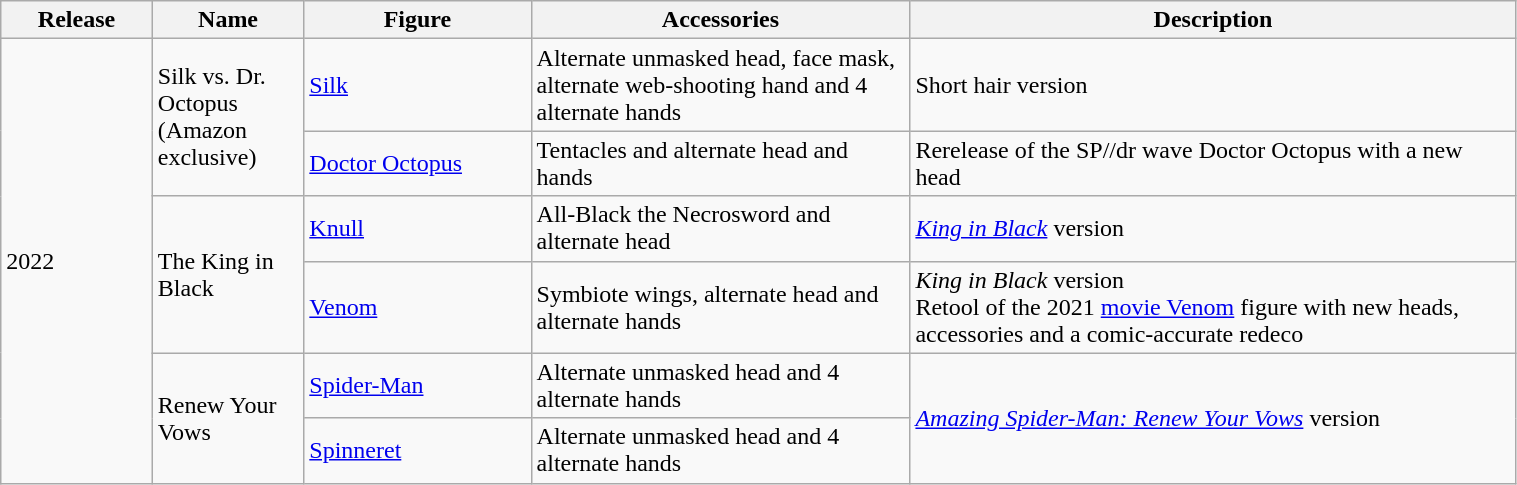<table class="wikitable" style="width:80%;">
<tr>
<th width=10%>Release</th>
<th width=10%>Name</th>
<th width=15%>Figure</th>
<th width=25%>Accessories</th>
<th width=40%>Description</th>
</tr>
<tr>
<td rowspan=6>2022</td>
<td rowspan=2>Silk vs. Dr. Octopus (Amazon exclusive)</td>
<td><a href='#'>Silk</a></td>
<td>Alternate unmasked head, face mask, alternate web-shooting hand and 4 alternate hands</td>
<td>Short hair version</td>
</tr>
<tr>
<td><a href='#'>Doctor Octopus</a></td>
<td>Tentacles and alternate head and hands</td>
<td>Rerelease of the SP//dr wave Doctor Octopus with a new head</td>
</tr>
<tr>
<td rowspan=2>The King in Black</td>
<td><a href='#'>Knull</a></td>
<td>All-Black the Necrosword and alternate head</td>
<td><em><a href='#'>King in Black</a></em> version</td>
</tr>
<tr>
<td><a href='#'>Venom</a></td>
<td>Symbiote wings, alternate head and alternate hands</td>
<td><em>King in Black</em> version<br>Retool of the 2021 <a href='#'>movie Venom</a> figure with new heads, accessories and a comic-accurate redeco</td>
</tr>
<tr>
<td rowspan=2>Renew Your Vows</td>
<td><a href='#'>Spider-Man</a></td>
<td>Alternate unmasked head and 4 alternate hands</td>
<td rowspan=2><em><a href='#'>Amazing Spider-Man: Renew Your Vows</a></em> version</td>
</tr>
<tr>
<td><a href='#'>Spinneret</a></td>
<td>Alternate unmasked head and 4 alternate hands</td>
</tr>
</table>
